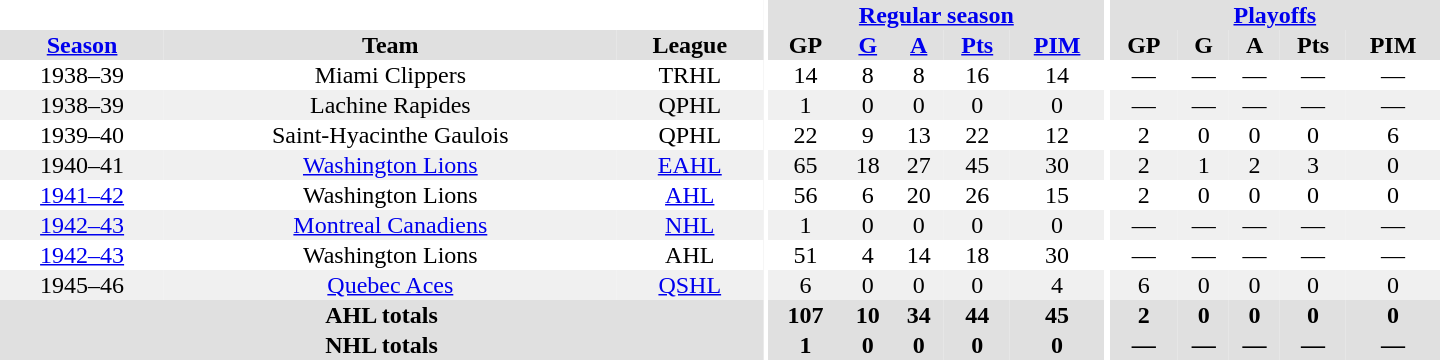<table border="0" cellpadding="1" cellspacing="0" style="text-align:center; width:60em">
<tr bgcolor="#e0e0e0">
<th colspan="3" bgcolor="#ffffff"></th>
<th rowspan="100" bgcolor="#ffffff"></th>
<th colspan="5"><a href='#'>Regular season</a></th>
<th rowspan="100" bgcolor="#ffffff"></th>
<th colspan="5"><a href='#'>Playoffs</a></th>
</tr>
<tr bgcolor="#e0e0e0">
<th><a href='#'>Season</a></th>
<th>Team</th>
<th>League</th>
<th>GP</th>
<th><a href='#'>G</a></th>
<th><a href='#'>A</a></th>
<th><a href='#'>Pts</a></th>
<th><a href='#'>PIM</a></th>
<th>GP</th>
<th>G</th>
<th>A</th>
<th>Pts</th>
<th>PIM</th>
</tr>
<tr>
<td>1938–39</td>
<td>Miami Clippers</td>
<td>TRHL</td>
<td>14</td>
<td>8</td>
<td>8</td>
<td>16</td>
<td>14</td>
<td>—</td>
<td>—</td>
<td>—</td>
<td>—</td>
<td>—</td>
</tr>
<tr bgcolor="#f0f0f0">
<td>1938–39</td>
<td>Lachine Rapides</td>
<td>QPHL</td>
<td>1</td>
<td>0</td>
<td>0</td>
<td>0</td>
<td>0</td>
<td>—</td>
<td>—</td>
<td>—</td>
<td>—</td>
<td>—</td>
</tr>
<tr>
<td>1939–40</td>
<td>Saint-Hyacinthe Gaulois</td>
<td>QPHL</td>
<td>22</td>
<td>9</td>
<td>13</td>
<td>22</td>
<td>12</td>
<td>2</td>
<td>0</td>
<td>0</td>
<td>0</td>
<td>6</td>
</tr>
<tr bgcolor="#f0f0f0">
<td>1940–41</td>
<td><a href='#'>Washington Lions</a></td>
<td><a href='#'>EAHL</a></td>
<td>65</td>
<td>18</td>
<td>27</td>
<td>45</td>
<td>30</td>
<td>2</td>
<td>1</td>
<td>2</td>
<td>3</td>
<td>0</td>
</tr>
<tr>
<td><a href='#'>1941–42</a></td>
<td>Washington Lions</td>
<td><a href='#'>AHL</a></td>
<td>56</td>
<td>6</td>
<td>20</td>
<td>26</td>
<td>15</td>
<td>2</td>
<td>0</td>
<td>0</td>
<td>0</td>
<td>0</td>
</tr>
<tr bgcolor="#f0f0f0">
<td><a href='#'>1942–43</a></td>
<td><a href='#'>Montreal Canadiens</a></td>
<td><a href='#'>NHL</a></td>
<td>1</td>
<td>0</td>
<td>0</td>
<td>0</td>
<td>0</td>
<td>—</td>
<td>—</td>
<td>—</td>
<td>—</td>
<td>—</td>
</tr>
<tr>
<td><a href='#'>1942–43</a></td>
<td>Washington Lions</td>
<td>AHL</td>
<td>51</td>
<td>4</td>
<td>14</td>
<td>18</td>
<td>30</td>
<td>—</td>
<td>—</td>
<td>—</td>
<td>—</td>
<td>—</td>
</tr>
<tr bgcolor="#f0f0f0">
<td>1945–46</td>
<td><a href='#'>Quebec Aces</a></td>
<td><a href='#'>QSHL</a></td>
<td>6</td>
<td>0</td>
<td>0</td>
<td>0</td>
<td>4</td>
<td>6</td>
<td>0</td>
<td>0</td>
<td>0</td>
<td>0</td>
</tr>
<tr bgcolor="#e0e0e0">
<th colspan="3">AHL totals</th>
<th>107</th>
<th>10</th>
<th>34</th>
<th>44</th>
<th>45</th>
<th>2</th>
<th>0</th>
<th>0</th>
<th>0</th>
<th>0</th>
</tr>
<tr bgcolor="#e0e0e0">
<th colspan="3">NHL totals</th>
<th>1</th>
<th>0</th>
<th>0</th>
<th>0</th>
<th>0</th>
<th>—</th>
<th>—</th>
<th>—</th>
<th>—</th>
<th>—</th>
</tr>
</table>
